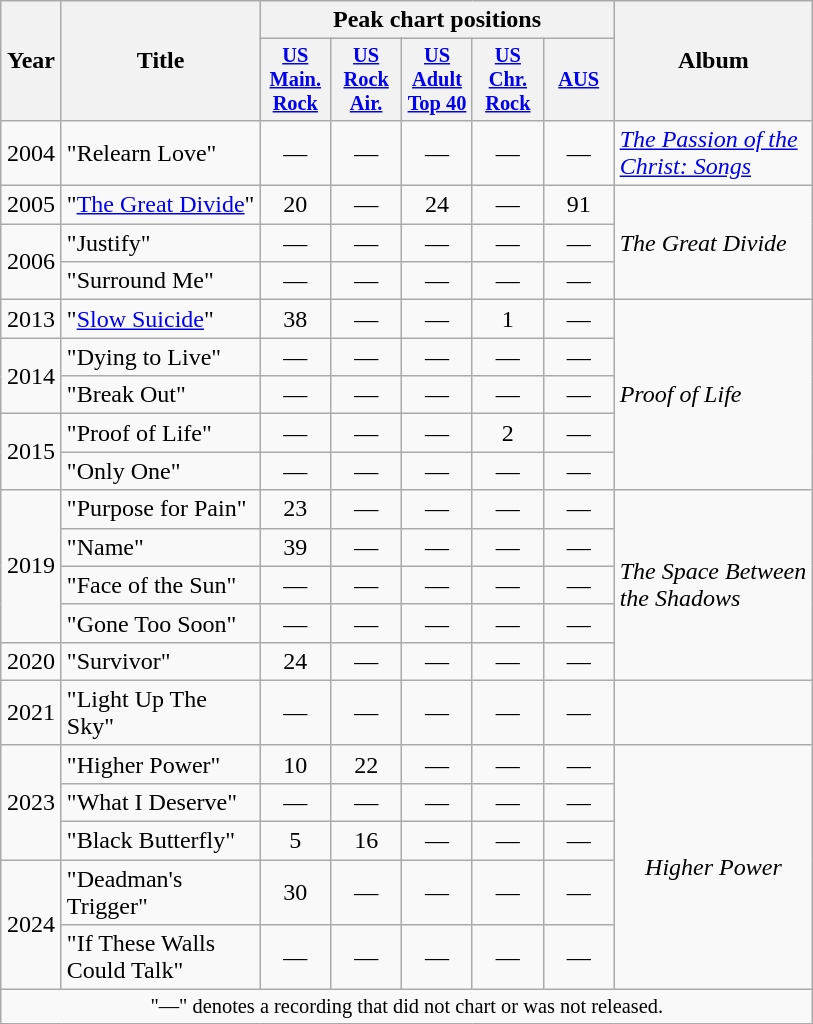<table class="wikitable" style="text-align:center;">
<tr>
<th style="width:33px;" rowspan="2">Year</th>
<th style="width:125px;" rowspan="2">Title</th>
<th colspan="5">Peak chart positions</th>
<th style="width:125px;" rowspan="2">Album</th>
</tr>
<tr>
<th style="width:3em;font-size:85%"><a href='#'>US Main. Rock</a><br></th>
<th style="width:3em;font-size:85%"><a href='#'>US Rock Air.</a><br></th>
<th style="width:3em;font-size:85%"><a href='#'>US Adult Top 40</a></th>
<th style="width:3em;font-size:85%"><a href='#'>US Chr. Rock</a></th>
<th style="width:3em;font-size:85%"><a href='#'>AUS</a><br></th>
</tr>
<tr>
<td>2004</td>
<td align="left">"Relearn Love"</td>
<td>—</td>
<td>—</td>
<td>—</td>
<td>—</td>
<td>—</td>
<td align="left"><em><a href='#'>The Passion of the Christ: Songs</a></em></td>
</tr>
<tr>
<td>2005</td>
<td align="left">"<a href='#'>The Great Divide</a>"</td>
<td>20</td>
<td>—</td>
<td>24</td>
<td>—</td>
<td>91</td>
<td rowspan="3" style="text-align:left;"><em>The Great Divide</em></td>
</tr>
<tr>
<td rowspan="2">2006</td>
<td align="left">"Justify"</td>
<td>—</td>
<td>—</td>
<td>—</td>
<td>—</td>
<td>—</td>
</tr>
<tr>
<td align="left">"Surround Me"</td>
<td>—</td>
<td>—</td>
<td>—</td>
<td>—</td>
<td>—</td>
</tr>
<tr>
<td>2013</td>
<td align="left">"<a href='#'>Slow Suicide</a>"</td>
<td>38</td>
<td>—</td>
<td>—</td>
<td>1</td>
<td>—</td>
<td rowspan="5" style="text-align:left;"><em>Proof of Life</em></td>
</tr>
<tr>
<td rowspan="2">2014</td>
<td align="left">"Dying to Live"</td>
<td>—</td>
<td>—</td>
<td>—</td>
<td>—</td>
<td>—</td>
</tr>
<tr>
<td align="left">"Break Out"</td>
<td>—</td>
<td>—</td>
<td>—</td>
<td>—</td>
<td>—</td>
</tr>
<tr>
<td rowspan="2">2015</td>
<td align="left">"Proof of Life"</td>
<td>—</td>
<td>—</td>
<td>—</td>
<td>2</td>
<td>—</td>
</tr>
<tr>
<td align="left">"Only One"</td>
<td>—</td>
<td>—</td>
<td>—</td>
<td>—</td>
<td>—</td>
</tr>
<tr>
<td rowspan="4">2019</td>
<td align="left">"Purpose for Pain"</td>
<td>23</td>
<td>—</td>
<td>—</td>
<td>—</td>
<td>—</td>
<td rowspan="5" style="text-align:left;"><em>The Space Between the Shadows</em></td>
</tr>
<tr>
<td align="left">"Name"</td>
<td>39</td>
<td>—</td>
<td>—</td>
<td>—</td>
<td>—</td>
</tr>
<tr>
<td align="left">"Face of the Sun"</td>
<td>—</td>
<td>—</td>
<td>—</td>
<td>—</td>
<td>—</td>
</tr>
<tr>
<td align="left">"Gone Too Soon"</td>
<td>—</td>
<td>—</td>
<td>—</td>
<td>—</td>
<td>—</td>
</tr>
<tr>
<td>2020</td>
<td align="left">"Survivor"</td>
<td>24</td>
<td>—</td>
<td>—</td>
<td>—</td>
<td>—</td>
</tr>
<tr>
<td>2021</td>
<td align="left">"Light Up The Sky" </td>
<td>—</td>
<td>—</td>
<td>—</td>
<td>—</td>
<td>—</td>
<td></td>
</tr>
<tr>
<td rowspan="3">2023</td>
<td align="left">"Higher Power"</td>
<td>10</td>
<td>22</td>
<td>—</td>
<td>—</td>
<td>—</td>
<td rowspan="5"><em>Higher Power</em></td>
</tr>
<tr>
<td align="left">"What I Deserve" </td>
<td>—</td>
<td>—</td>
<td>—</td>
<td>—</td>
<td>—</td>
</tr>
<tr>
<td align="left">"Black Butterfly"</td>
<td>5</td>
<td>16</td>
<td>—</td>
<td>—</td>
<td>—</td>
</tr>
<tr>
<td rowspan="2">2024</td>
<td align="left">"Deadman's Trigger"</td>
<td>30</td>
<td>—</td>
<td>—</td>
<td>—</td>
<td>—</td>
</tr>
<tr>
<td align="left">"If These Walls Could Talk" </td>
<td>—</td>
<td>—</td>
<td>—</td>
<td>—</td>
<td>—</td>
</tr>
<tr>
<td colspan="8" style="font-size:85%">"—" denotes a recording that did not chart or was not released.</td>
</tr>
</table>
